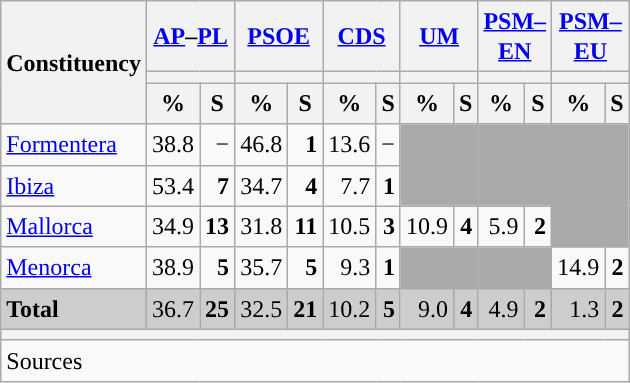<table class="wikitable sortable" style="text-align:right; line-height:20px;">
<tr>
<th rowspan="3">Constituency</th>
<th colspan="2" width="30px" class="unsortable"><a href='#'>AP</a>–<a href='#'>PL</a></th>
<th colspan="2" width="30px" class="unsortable"><a href='#'>PSOE</a></th>
<th colspan="2" width="30px" class="unsortable"><a href='#'>CDS</a></th>
<th colspan="2" width="30px" class="unsortable"><a href='#'>UM</a></th>
<th colspan="2" width="30px" class="unsortable"><a href='#'>PSM–EN</a></th>
<th colspan="2" width="30px" class="unsortable"><a href='#'>PSM–EU</a></th>
</tr>
<tr>
<th colspan="2" style="background:"></th>
<th colspan="2" style="background:"></th>
<th colspan="2" style="background:"></th>
<th colspan="2" style="background:"></th>
<th colspan="2" style="background:"></th>
<th colspan="2" style="background:"></th>
</tr>
<tr>
<th data-sort-type="number">%</th>
<th data-sort-type="number">S</th>
<th data-sort-type="number">%</th>
<th data-sort-type="number">S</th>
<th data-sort-type="number">%</th>
<th data-sort-type="number">S</th>
<th data-sort-type="number">%</th>
<th data-sort-type="number">S</th>
<th data-sort-type="number">%</th>
<th data-sort-type="number">S</th>
<th data-sort-type="number">%</th>
<th data-sort-type="number">S</th>
</tr>
<tr>
<td align="left"><a href='#'>Formentera</a></td>
<td>38.8</td>
<td>−</td>
<td style="background:">46.8</td>
<td><strong>1</strong></td>
<td>13.6</td>
<td>−</td>
<td colspan="2" rowspan="2" bgcolor="#AAAAAA"></td>
<td colspan="2" rowspan="2" bgcolor="#AAAAAA"></td>
<td colspan="2" rowspan="3" bgcolor="#AAAAAA"></td>
</tr>
<tr>
<td align="left"><a href='#'>Ibiza</a></td>
<td style="background:">53.4</td>
<td><strong>7</strong></td>
<td>34.7</td>
<td><strong>4</strong></td>
<td>7.7</td>
<td><strong>1</strong></td>
</tr>
<tr>
<td align="left"><a href='#'>Mallorca</a></td>
<td style="background:">34.9</td>
<td><strong>13</strong></td>
<td>31.8</td>
<td><strong>11</strong></td>
<td>10.5</td>
<td><strong>3</strong></td>
<td>10.9</td>
<td><strong>4</strong></td>
<td>5.9</td>
<td><strong>2</strong></td>
</tr>
<tr>
<td align="left"><a href='#'>Menorca</a></td>
<td style="background:">38.9</td>
<td><strong>5</strong></td>
<td>35.7</td>
<td><strong>5</strong></td>
<td>9.3</td>
<td><strong>1</strong></td>
<td colspan="2" bgcolor="#AAAAAA"></td>
<td colspan="2" bgcolor="#AAAAAA"></td>
<td>14.9</td>
<td><strong>2</strong></td>
</tr>
<tr style="background:#CDCDCD;">
<td align="left"><strong>Total</strong></td>
<td style="background:">36.7</td>
<td><strong>25</strong></td>
<td>32.5</td>
<td><strong>21</strong></td>
<td>10.2</td>
<td><strong>5</strong></td>
<td>9.0</td>
<td><strong>4</strong></td>
<td>4.9</td>
<td><strong>2</strong></td>
<td>1.3</td>
<td><strong>2</strong></td>
</tr>
<tr>
<th colspan="13"></th>
</tr>
<tr>
<th style="text-align:left; font-weight:normal; background:#F9F9F9" colspan="13">Sources</th>
</tr>
</table>
